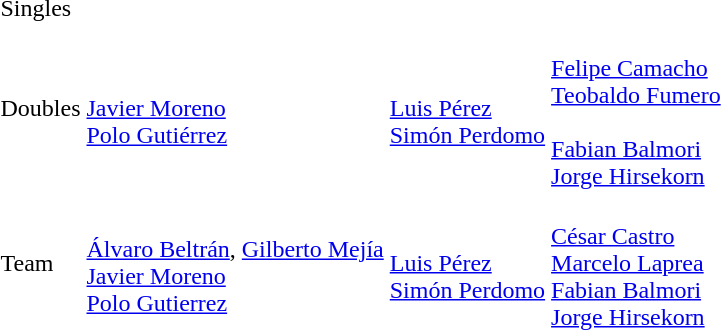<table>
<tr>
<td>Singles</td>
<td></td>
<td></td>
<td><br></td>
</tr>
<tr>
<td>Doubles</td>
<td> <br><a href='#'>Javier Moreno</a><br><a href='#'>Polo Gutiérrez</a></td>
<td> <br><a href='#'>Luis Pérez</a><br><a href='#'>Simón Perdomo</a></td>
<td> <br><a href='#'>Felipe Camacho</a><br><a href='#'>Teobaldo Fumero</a><br><br><a href='#'>Fabian Balmori</a><br><a href='#'>Jorge Hirsekorn</a></td>
</tr>
<tr>
<td>Team</td>
<td> <br><a href='#'>Álvaro Beltrán</a>, <a href='#'>Gilberto Mejía</a><br><a href='#'>Javier Moreno</a><br><a href='#'>Polo Gutierrez</a></td>
<td> <br><a href='#'>Luis Pérez</a><br><a href='#'>Simón Perdomo</a></td>
<td> <br><a href='#'>César Castro</a><br><a href='#'>Marcelo Laprea</a><br><a href='#'>Fabian Balmori</a><br><a href='#'>Jorge Hirsekorn</a></td>
</tr>
<tr>
</tr>
</table>
